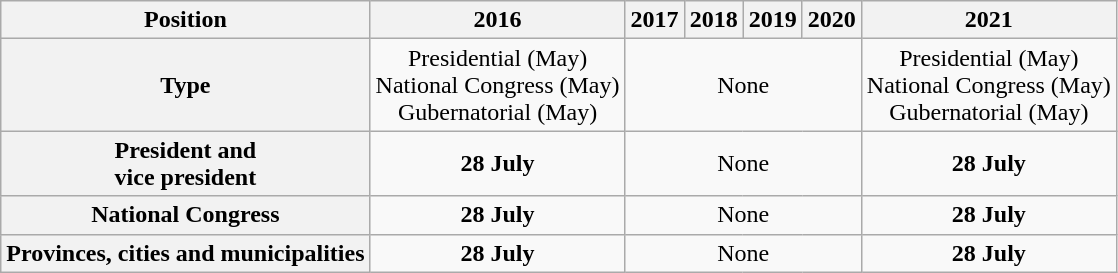<table class=wikitable style="text-align:center;">
<tr>
<th>Position</th>
<th>2016</th>
<th>2017</th>
<th>2018</th>
<th>2019</th>
<th>2020</th>
<th>2021</th>
</tr>
<tr>
<th>Type</th>
<td>Presidential (May)<br>National Congress (May)<br>Gubernatorial (May)</td>
<td colspan=4>None</td>
<td>Presidential (May)<br>National Congress (May)<br>Gubernatorial (May)</td>
</tr>
<tr>
<th>President and<br>vice president</th>
<td><strong>28 July</strong></td>
<td colspan=4>None</td>
<td><strong>28 July</strong></td>
</tr>
<tr>
<th>National Congress</th>
<td><strong>28 July</strong></td>
<td colspan=4>None</td>
<td><strong>28 July</strong></td>
</tr>
<tr>
<th>Provinces, cities and municipalities</th>
<td><strong>28 July</strong></td>
<td colspan=4>None</td>
<td><strong>28 July</strong></td>
</tr>
</table>
